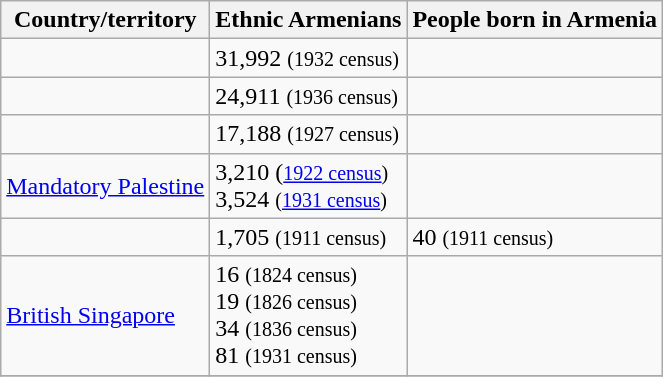<table class="wikitable">
<tr>
<th align="center">Country/territory</th>
<th align="center">Ethnic Armenians</th>
<th align="center">People born in Armenia</th>
</tr>
<tr>
<td></td>
<td>31,992 <small>(1932 census)</small></td>
<td></td>
</tr>
<tr>
<td></td>
<td>24,911 <small>(1936 census)</small></td>
<td></td>
</tr>
<tr>
<td></td>
<td>17,188 <small>(1927 census)</small></td>
<td></td>
</tr>
<tr>
<td> <a href='#'>Mandatory Palestine</a></td>
<td>3,210 (<small><a href='#'>1922 census</a>)</small><br>3,524 <small>(<a href='#'>1931 census</a>)</small></td>
<td></td>
</tr>
<tr>
<td></td>
<td>1,705 <small>(1911 census)</small></td>
<td>40 <small>(1911 census)</small></td>
</tr>
<tr>
<td> <a href='#'>British Singapore</a></td>
<td>16 <small>(1824 census)</small><br>19 <small>(1826 census)</small><br>34 <small>(1836 census)</small><br>81 <small>(1931 census)</small></td>
<td></td>
</tr>
<tr>
</tr>
</table>
